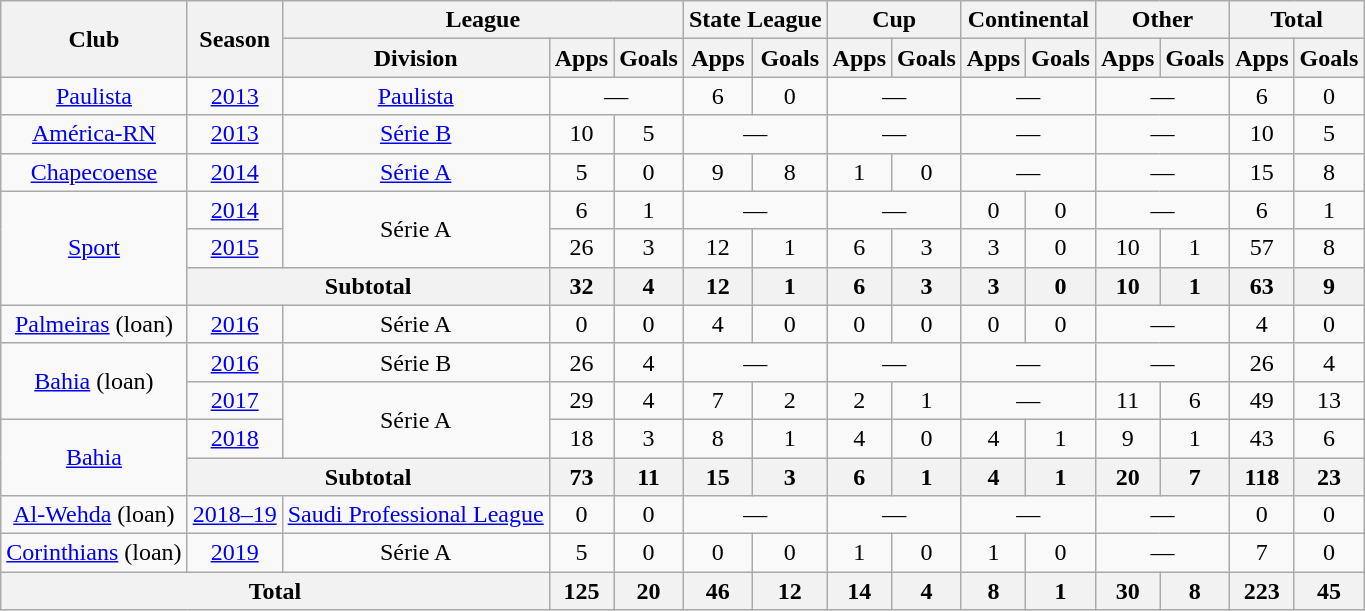<table class="wikitable" style="text-align: center;">
<tr>
<th rowspan="2">Club</th>
<th rowspan="2">Season</th>
<th colspan="3">League</th>
<th colspan="2">State League</th>
<th colspan="2">Cup</th>
<th colspan="2">Continental</th>
<th colspan="2">Other</th>
<th colspan="2">Total</th>
</tr>
<tr>
<th>Division</th>
<th>Apps</th>
<th>Goals</th>
<th>Apps</th>
<th>Goals</th>
<th>Apps</th>
<th>Goals</th>
<th>Apps</th>
<th>Goals</th>
<th>Apps</th>
<th>Goals</th>
<th>Apps</th>
<th>Goals</th>
</tr>
<tr>
<td valign="center"><a href='#'>Paulista</a></td>
<td><a href='#'>2013</a></td>
<td><a href='#'>Paulista</a></td>
<td colspan="2">—</td>
<td>6</td>
<td>0</td>
<td colspan="2">—</td>
<td colspan="2">—</td>
<td colspan="2">—</td>
<td>6</td>
<td>0</td>
</tr>
<tr>
<td valign="center"><a href='#'>América-RN</a></td>
<td><a href='#'>2013</a></td>
<td><a href='#'>Série B</a></td>
<td>10</td>
<td>5</td>
<td colspan="2">—</td>
<td colspan="2">—</td>
<td colspan="2">—</td>
<td colspan="2">—</td>
<td>10</td>
<td>5</td>
</tr>
<tr>
<td valign="center"><a href='#'>Chapecoense</a></td>
<td><a href='#'>2014</a></td>
<td><a href='#'>Série A</a></td>
<td>5</td>
<td>0</td>
<td>9</td>
<td>8</td>
<td>1</td>
<td>0</td>
<td colspan="2">—</td>
<td colspan="2">—</td>
<td>15</td>
<td>8</td>
</tr>
<tr>
<td rowspan="3" valign="center"><a href='#'>Sport</a></td>
<td><a href='#'>2014</a></td>
<td rowspan="2">Série A</td>
<td>6</td>
<td>1</td>
<td colspan="2">—</td>
<td colspan="2">—</td>
<td>0</td>
<td>0</td>
<td colspan="2">—</td>
<td>6</td>
<td>1</td>
</tr>
<tr>
<td><a href='#'>2015</a></td>
<td>26</td>
<td>3</td>
<td>12</td>
<td>1</td>
<td>6</td>
<td>3</td>
<td>3</td>
<td>0</td>
<td>10</td>
<td>1</td>
<td>57</td>
<td>8</td>
</tr>
<tr>
<th colspan="2">Subtotal</th>
<th>32</th>
<th>4</th>
<th>12</th>
<th>1</th>
<th>6</th>
<th>3</th>
<th>3</th>
<th>0</th>
<th>10</th>
<th>1</th>
<th>63</th>
<th>9</th>
</tr>
<tr>
<td valign="center"><a href='#'>Palmeiras</a> (loan)</td>
<td><a href='#'>2016</a></td>
<td>Série A</td>
<td>0</td>
<td>0</td>
<td>4</td>
<td>0</td>
<td>0</td>
<td>0</td>
<td>0</td>
<td>0</td>
<td colspan="2">—</td>
<td>4</td>
<td>0</td>
</tr>
<tr>
<td rowspan="2" valign="center"><a href='#'>Bahia</a> (loan)</td>
<td><a href='#'>2016</a></td>
<td>Série B</td>
<td>26</td>
<td>4</td>
<td colspan="2">—</td>
<td colspan="2">—</td>
<td colspan="2">—</td>
<td colspan="2">—</td>
<td>26</td>
<td>4</td>
</tr>
<tr>
<td><a href='#'>2017</a></td>
<td rowspan="2">Série A</td>
<td>29</td>
<td>4</td>
<td>7</td>
<td>2</td>
<td>2</td>
<td>1</td>
<td colspan="2">—</td>
<td>11</td>
<td>6</td>
<td>49</td>
<td>13</td>
</tr>
<tr>
<td rowspan="2" valign="center"><a href='#'>Bahia</a></td>
<td><a href='#'>2018</a></td>
<td>18</td>
<td>3</td>
<td>8</td>
<td>1</td>
<td>4</td>
<td>0</td>
<td>4</td>
<td>1</td>
<td>9</td>
<td>1</td>
<td>43</td>
<td>6</td>
</tr>
<tr>
<th colspan="2">Subtotal</th>
<th>73</th>
<th>11</th>
<th>15</th>
<th>3</th>
<th>6</th>
<th>1</th>
<th>4</th>
<th>1</th>
<th>20</th>
<th>7</th>
<th>118</th>
<th>23</th>
</tr>
<tr>
<td valign="center"><a href='#'>Al-Wehda</a> (loan)</td>
<td><a href='#'>2018–19</a></td>
<td><a href='#'>Saudi Professional League</a></td>
<td>0</td>
<td>0</td>
<td colspan="2">—</td>
<td colspan="2">—</td>
<td colspan="2">—</td>
<td colspan="2">—</td>
<td>0</td>
<td>0</td>
</tr>
<tr>
<td valign="center"><a href='#'>Corinthians</a> (loan)</td>
<td><a href='#'>2019</a></td>
<td>Série A</td>
<td>5</td>
<td>0</td>
<td>0</td>
<td>0</td>
<td>1</td>
<td>0</td>
<td>1</td>
<td>0</td>
<td colspan="2">—</td>
<td>7</td>
<td>0</td>
</tr>
<tr>
<th colspan="3"><strong>Total</strong></th>
<th>125</th>
<th>20</th>
<th>46</th>
<th>12</th>
<th>14</th>
<th>4</th>
<th>8</th>
<th>1</th>
<th>30</th>
<th>8</th>
<th>223</th>
<th>45</th>
</tr>
</table>
